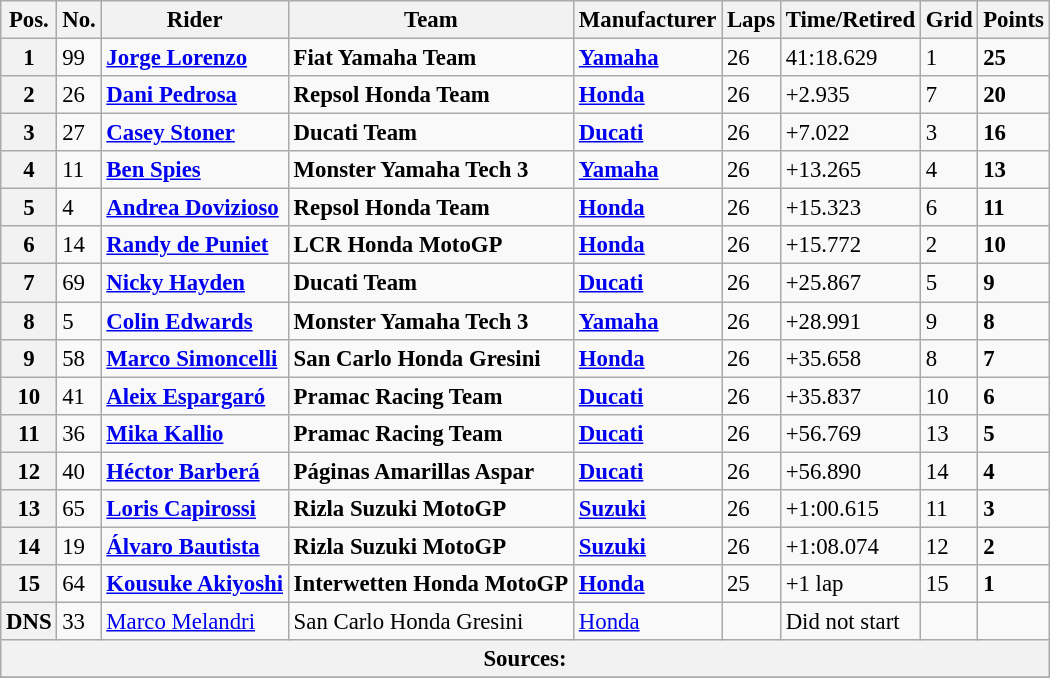<table class="wikitable" style="font-size: 95%;">
<tr>
<th>Pos.</th>
<th>No.</th>
<th>Rider</th>
<th>Team</th>
<th>Manufacturer</th>
<th>Laps</th>
<th>Time/Retired</th>
<th>Grid</th>
<th>Points</th>
</tr>
<tr>
<th>1</th>
<td>99</td>
<td> <strong><a href='#'>Jorge Lorenzo</a></strong></td>
<td><strong>Fiat Yamaha Team</strong></td>
<td><strong><a href='#'>Yamaha</a></strong></td>
<td>26</td>
<td>41:18.629</td>
<td>1</td>
<td><strong>25</strong></td>
</tr>
<tr>
<th>2</th>
<td>26</td>
<td> <strong><a href='#'>Dani Pedrosa</a></strong></td>
<td><strong>Repsol Honda Team</strong></td>
<td><strong><a href='#'>Honda</a></strong></td>
<td>26</td>
<td>+2.935</td>
<td>7</td>
<td><strong>20</strong></td>
</tr>
<tr>
<th>3</th>
<td>27</td>
<td> <strong><a href='#'>Casey Stoner</a></strong></td>
<td><strong>Ducati Team</strong></td>
<td><strong><a href='#'>Ducati</a></strong></td>
<td>26</td>
<td>+7.022</td>
<td>3</td>
<td><strong>16</strong></td>
</tr>
<tr>
<th>4</th>
<td>11</td>
<td> <strong><a href='#'>Ben Spies</a></strong></td>
<td><strong>Monster Yamaha Tech 3</strong></td>
<td><strong><a href='#'>Yamaha</a></strong></td>
<td>26</td>
<td>+13.265</td>
<td>4</td>
<td><strong>13</strong></td>
</tr>
<tr>
<th>5</th>
<td>4</td>
<td> <strong><a href='#'>Andrea Dovizioso</a></strong></td>
<td><strong>Repsol Honda Team</strong></td>
<td><strong><a href='#'>Honda</a></strong></td>
<td>26</td>
<td>+15.323</td>
<td>6</td>
<td><strong>11</strong></td>
</tr>
<tr>
<th>6</th>
<td>14</td>
<td> <strong><a href='#'>Randy de Puniet</a></strong></td>
<td><strong>LCR Honda MotoGP</strong></td>
<td><strong><a href='#'>Honda</a></strong></td>
<td>26</td>
<td>+15.772</td>
<td>2</td>
<td><strong>10</strong></td>
</tr>
<tr>
<th>7</th>
<td>69</td>
<td> <strong><a href='#'>Nicky Hayden</a></strong></td>
<td><strong>Ducati Team</strong></td>
<td><strong><a href='#'>Ducati</a></strong></td>
<td>26</td>
<td>+25.867</td>
<td>5</td>
<td><strong>9</strong></td>
</tr>
<tr>
<th>8</th>
<td>5</td>
<td> <strong><a href='#'>Colin Edwards</a></strong></td>
<td><strong>Monster Yamaha Tech 3</strong></td>
<td><strong><a href='#'>Yamaha</a></strong></td>
<td>26</td>
<td>+28.991</td>
<td>9</td>
<td><strong>8</strong></td>
</tr>
<tr>
<th>9</th>
<td>58</td>
<td> <strong><a href='#'>Marco Simoncelli</a></strong></td>
<td><strong>San Carlo Honda Gresini</strong></td>
<td><strong><a href='#'>Honda</a></strong></td>
<td>26</td>
<td>+35.658</td>
<td>8</td>
<td><strong>7</strong></td>
</tr>
<tr>
<th>10</th>
<td>41</td>
<td> <strong><a href='#'>Aleix Espargaró</a></strong></td>
<td><strong>Pramac Racing Team</strong></td>
<td><strong><a href='#'>Ducati</a></strong></td>
<td>26</td>
<td>+35.837</td>
<td>10</td>
<td><strong>6</strong></td>
</tr>
<tr>
<th>11</th>
<td>36</td>
<td> <strong><a href='#'>Mika Kallio</a></strong></td>
<td><strong>Pramac Racing Team</strong></td>
<td><strong><a href='#'>Ducati</a></strong></td>
<td>26</td>
<td>+56.769</td>
<td>13</td>
<td><strong>5</strong></td>
</tr>
<tr>
<th>12</th>
<td>40</td>
<td> <strong><a href='#'>Héctor Barberá</a></strong></td>
<td><strong>Páginas Amarillas Aspar</strong></td>
<td><strong><a href='#'>Ducati</a></strong></td>
<td>26</td>
<td>+56.890</td>
<td>14</td>
<td><strong>4</strong></td>
</tr>
<tr>
<th>13</th>
<td>65</td>
<td> <strong><a href='#'>Loris Capirossi</a></strong></td>
<td><strong>Rizla Suzuki MotoGP</strong></td>
<td><strong><a href='#'>Suzuki</a></strong></td>
<td>26</td>
<td>+1:00.615</td>
<td>11</td>
<td><strong>3</strong></td>
</tr>
<tr>
<th>14</th>
<td>19</td>
<td> <strong><a href='#'>Álvaro Bautista</a></strong></td>
<td><strong>Rizla Suzuki MotoGP</strong></td>
<td><strong><a href='#'>Suzuki</a></strong></td>
<td>26</td>
<td>+1:08.074</td>
<td>12</td>
<td><strong>2</strong></td>
</tr>
<tr>
<th>15</th>
<td>64</td>
<td> <strong><a href='#'>Kousuke Akiyoshi</a></strong></td>
<td><strong>Interwetten Honda MotoGP</strong></td>
<td><strong><a href='#'>Honda</a></strong></td>
<td>25</td>
<td>+1 lap</td>
<td>15</td>
<td><strong>1</strong></td>
</tr>
<tr>
<th>DNS</th>
<td>33</td>
<td> <a href='#'>Marco Melandri</a></td>
<td>San Carlo Honda Gresini</td>
<td><a href='#'>Honda</a></td>
<td></td>
<td>Did not start</td>
<td></td>
<td></td>
</tr>
<tr>
<th colspan=9>Sources: </th>
</tr>
<tr>
</tr>
</table>
